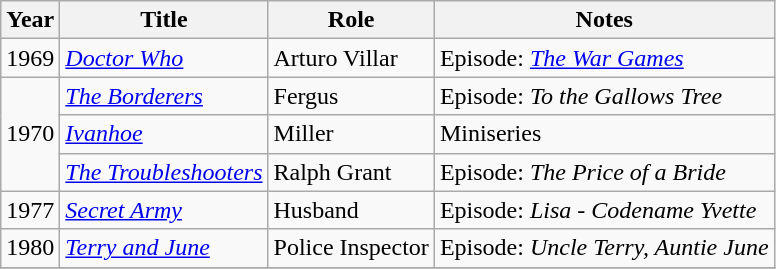<table class="wikitable">
<tr>
<th>Year</th>
<th>Title</th>
<th>Role</th>
<th>Notes</th>
</tr>
<tr>
<td>1969</td>
<td><em><a href='#'>Doctor Who</a></em></td>
<td>Arturo Villar</td>
<td>Episode: <em><a href='#'>The War Games</a></em></td>
</tr>
<tr>
<td rowspan=3>1970</td>
<td><em><a href='#'>The Borderers</a></em></td>
<td>Fergus</td>
<td>Episode: <em>To the Gallows Tree</em></td>
</tr>
<tr>
<td><em><a href='#'>Ivanhoe</a></em></td>
<td>Miller</td>
<td>Miniseries</td>
</tr>
<tr>
<td><em><a href='#'>The Troubleshooters</a></em></td>
<td>Ralph Grant</td>
<td>Episode: <em>The Price of a Bride</em></td>
</tr>
<tr>
<td>1977</td>
<td><em><a href='#'>Secret Army</a></em></td>
<td>Husband</td>
<td>Episode: <em>Lisa - Codename Yvette</em></td>
</tr>
<tr>
<td>1980</td>
<td><em><a href='#'>Terry and June</a></em></td>
<td>Police Inspector</td>
<td>Episode: <em>Uncle Terry, Auntie June</em></td>
</tr>
<tr>
</tr>
</table>
